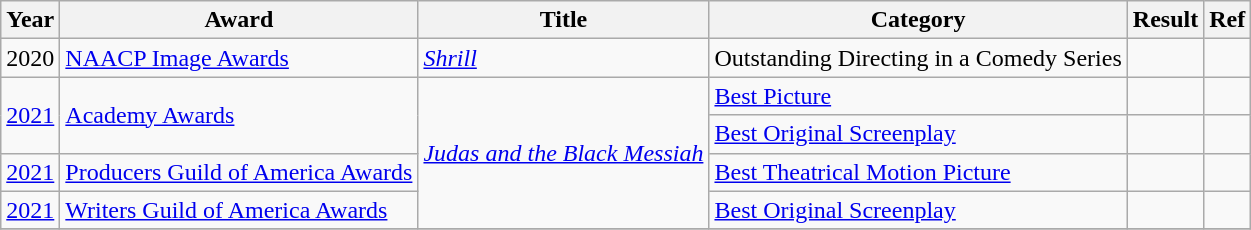<table class="wikitable">
<tr>
<th>Year</th>
<th>Award</th>
<th>Title</th>
<th>Category</th>
<th>Result</th>
<th>Ref</th>
</tr>
<tr>
<td>2020</td>
<td><a href='#'>NAACP Image Awards</a></td>
<td><em><a href='#'>Shrill</a></em></td>
<td>Outstanding Directing in a Comedy Series</td>
<td></td>
<td></td>
</tr>
<tr>
<td rowspan="2"><a href='#'>2021</a></td>
<td rowspan="2"><a href='#'>Academy Awards</a></td>
<td rowspan="4"><em><a href='#'>Judas and the Black Messiah</a></em></td>
<td><a href='#'>Best Picture</a></td>
<td></td>
<td></td>
</tr>
<tr>
<td><a href='#'>Best Original Screenplay</a></td>
<td></td>
<td></td>
</tr>
<tr>
<td><a href='#'>2021</a></td>
<td><a href='#'>Producers Guild of America Awards</a></td>
<td><a href='#'>Best Theatrical Motion Picture</a></td>
<td></td>
<td></td>
</tr>
<tr>
<td><a href='#'>2021</a></td>
<td><a href='#'>Writers Guild of America Awards</a></td>
<td><a href='#'>Best Original Screenplay</a></td>
<td></td>
<td></td>
</tr>
<tr>
</tr>
</table>
